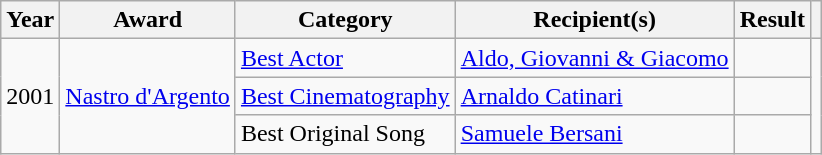<table class="wikitable plainrowheaders sortable">
<tr>
<th>Year</th>
<th scope="col">Award</th>
<th scope="col">Category</th>
<th scope="col">Recipient(s)</th>
<th scope="col" class="unsortable">Result</th>
<th scope="col" class="unsortable"></th>
</tr>
<tr>
<td rowspan="3" style="text-align:center;">2001</td>
<td rowspan="3"><a href='#'>Nastro d'Argento</a></td>
<td><a href='#'>Best Actor</a></td>
<td><a href='#'>Aldo, Giovanni & Giacomo</a></td>
<td></td>
<td rowspan="3" style="text-align:center;"></td>
</tr>
<tr>
<td><a href='#'>Best Cinematography</a></td>
<td><a href='#'>Arnaldo Catinari</a></td>
<td></td>
</tr>
<tr>
<td>Best Original Song</td>
<td><a href='#'>Samuele Bersani</a></td>
<td></td>
</tr>
</table>
